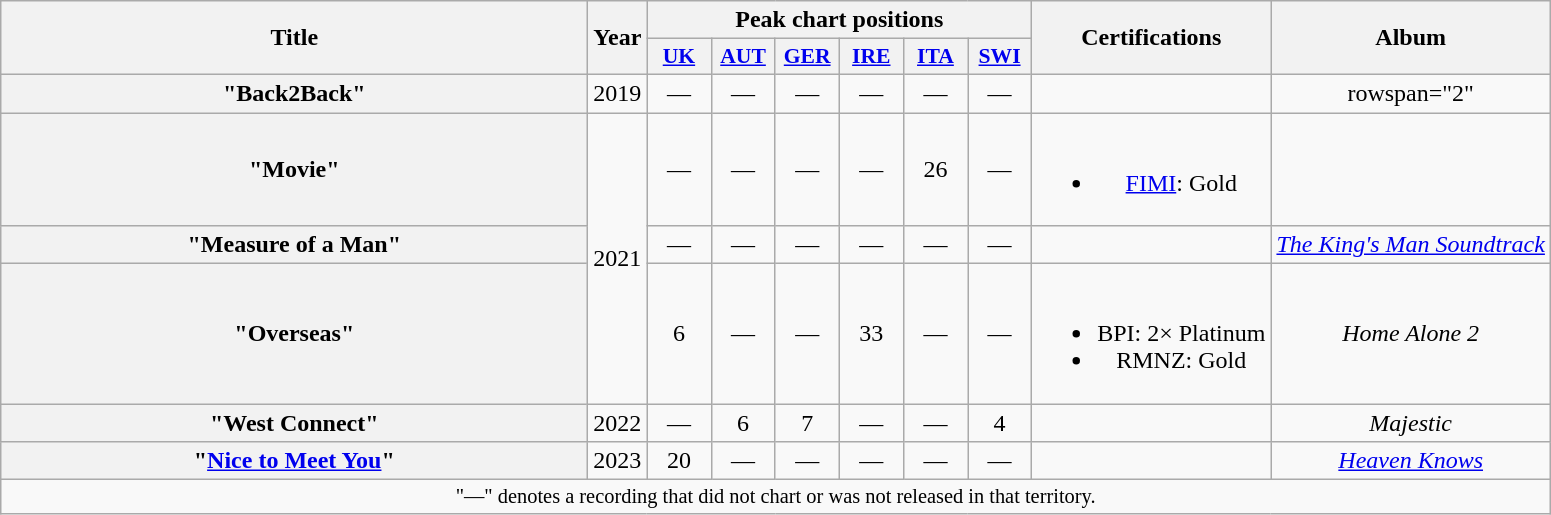<table class="wikitable plainrowheaders" style="text-align:center;">
<tr>
<th scope="col" rowspan="2" style="width:24em;">Title</th>
<th scope="col" rowspan="2" style="width:1em;">Year</th>
<th scope="col" colspan="6">Peak chart positions</th>
<th scope="col" rowspan="2">Certifications</th>
<th scope="col" rowspan="2">Album</th>
</tr>
<tr>
<th scope="col" style="width:2.5em;font-size:90%;"><a href='#'>UK</a><br></th>
<th scope="col" style="width:2.5em;font-size:90%;"><a href='#'>AUT</a><br></th>
<th scope="col" style="width:2.5em;font-size:90%;"><a href='#'>GER</a><br></th>
<th scope="col" style="width:2.5em;font-size:90%;"><a href='#'>IRE</a><br></th>
<th scope="col" style="width:2.5em;font-size:90%;"><a href='#'>ITA</a><br></th>
<th scope="col" style="width:2.5em;font-size:90%;"><a href='#'>SWI</a><br></th>
</tr>
<tr>
<th scope="row">"Back2Back"<br></th>
<td>2019</td>
<td>—</td>
<td>—</td>
<td>—</td>
<td>—</td>
<td>—</td>
<td>—</td>
<td></td>
<td>rowspan="2" </td>
</tr>
<tr>
<th scope="row">"Movie"<br></th>
<td rowspan="3">2021</td>
<td>—</td>
<td>—</td>
<td>—</td>
<td>—</td>
<td>26</td>
<td>—</td>
<td><br><ul><li><a href='#'>FIMI</a>: Gold</li></ul></td>
</tr>
<tr>
<th scope="row">"Measure of a Man"<br></th>
<td>—</td>
<td>—</td>
<td>—</td>
<td>—</td>
<td>—</td>
<td>—</td>
<td></td>
<td><em><a href='#'>The King's Man Soundtrack</a></em></td>
</tr>
<tr>
<th scope="row">"Overseas"<br></th>
<td>6</td>
<td>—</td>
<td>—</td>
<td>33</td>
<td>—</td>
<td>—</td>
<td><br><ul><li>BPI: 2× Platinum</li><li>RMNZ: Gold</li></ul></td>
<td><em>Home Alone 2</em></td>
</tr>
<tr>
<th scope="row">"West Connect"<br></th>
<td>2022</td>
<td>—</td>
<td>6</td>
<td>7</td>
<td>—</td>
<td>—</td>
<td>4</td>
<td></td>
<td><em>Majestic</em></td>
</tr>
<tr>
<th scope="row">"<a href='#'>Nice to Meet You</a>"<br></th>
<td>2023</td>
<td>20</td>
<td>—</td>
<td>—</td>
<td>—</td>
<td>—</td>
<td>—</td>
<td></td>
<td><em><a href='#'>Heaven Knows</a></em></td>
</tr>
<tr>
<td colspan="10" style="font-size:85%">"—" denotes a recording that did not chart or was not released in that territory.</td>
</tr>
</table>
